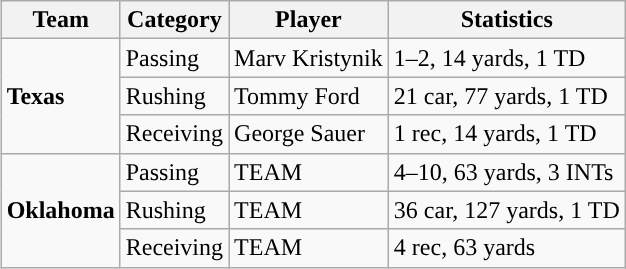<table class="wikitable" style="float: right;">
<tr>
<th>Team</th>
<th>Category</th>
<th>Player</th>
<th>Statistics</th>
</tr>
<tr>
<td rowspan=3><strong>Texas</strong></td>
<td>Passing</td>
<td>Marv Kristynik</td>
<td>1–2, 14 yards, 1 TD</td>
</tr>
<tr>
<td>Rushing</td>
<td>Tommy Ford</td>
<td>21 car, 77 yards, 1 TD</td>
</tr>
<tr>
<td>Receiving</td>
<td>George Sauer</td>
<td>1 rec, 14 yards, 1 TD</td>
</tr>
<tr>
<td rowspan=3><strong>Oklahoma</strong></td>
<td>Passing</td>
<td>TEAM</td>
<td>4–10, 63 yards, 3 INTs</td>
</tr>
<tr>
<td>Rushing</td>
<td>TEAM</td>
<td>36 car, 127 yards, 1 TD</td>
</tr>
<tr>
<td>Receiving</td>
<td>TEAM</td>
<td>4 rec, 63 yards</td>
</tr>
</table>
